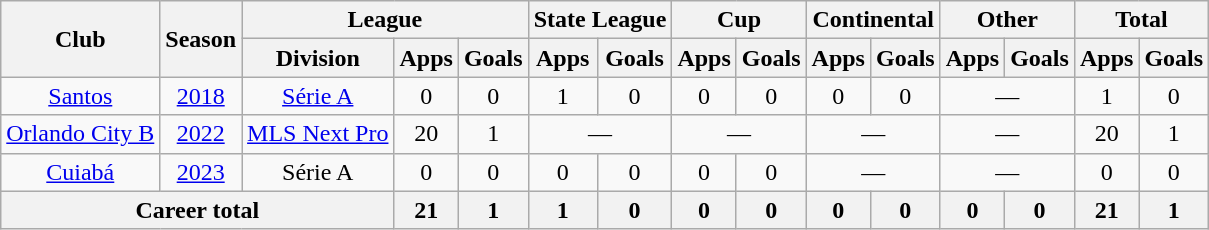<table class="wikitable" style="text-align: center;">
<tr>
<th rowspan="2">Club</th>
<th rowspan="2">Season</th>
<th colspan="3">League</th>
<th colspan="2">State League</th>
<th colspan="2">Cup</th>
<th colspan="2">Continental</th>
<th colspan="2">Other</th>
<th colspan="2">Total</th>
</tr>
<tr>
<th>Division</th>
<th>Apps</th>
<th>Goals</th>
<th>Apps</th>
<th>Goals</th>
<th>Apps</th>
<th>Goals</th>
<th>Apps</th>
<th>Goals</th>
<th>Apps</th>
<th>Goals</th>
<th>Apps</th>
<th>Goals</th>
</tr>
<tr>
<td valign="center"><a href='#'>Santos</a></td>
<td><a href='#'>2018</a></td>
<td><a href='#'>Série A</a></td>
<td>0</td>
<td>0</td>
<td>1</td>
<td>0</td>
<td>0</td>
<td>0</td>
<td>0</td>
<td>0</td>
<td colspan="2">—</td>
<td>1</td>
<td>0</td>
</tr>
<tr>
<td valign="center"><a href='#'>Orlando City B</a></td>
<td><a href='#'>2022</a></td>
<td><a href='#'>MLS Next Pro</a></td>
<td>20</td>
<td>1</td>
<td colspan="2">—</td>
<td colspan="2">—</td>
<td colspan="2">—</td>
<td colspan="2">—</td>
<td>20</td>
<td>1</td>
</tr>
<tr>
<td valign="center"><a href='#'>Cuiabá</a></td>
<td><a href='#'>2023</a></td>
<td>Série A</td>
<td>0</td>
<td>0</td>
<td>0</td>
<td>0</td>
<td>0</td>
<td>0</td>
<td colspan="2">—</td>
<td colspan="2">—</td>
<td>0</td>
<td>0</td>
</tr>
<tr>
<th colspan="3"><strong>Career total</strong></th>
<th>21</th>
<th>1</th>
<th>1</th>
<th>0</th>
<th>0</th>
<th>0</th>
<th>0</th>
<th>0</th>
<th>0</th>
<th>0</th>
<th>21</th>
<th>1</th>
</tr>
</table>
